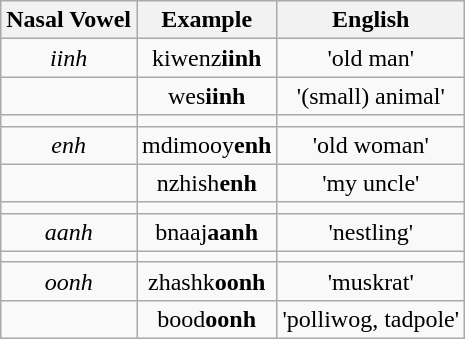<table class="wikitable" style="text-align: center;">
<tr>
<th>Nasal Vowel</th>
<th>Example</th>
<th>English</th>
</tr>
<tr>
<td><em>iinh</em></td>
<td>kiwenz<strong>iinh</strong></td>
<td>'old man'</td>
</tr>
<tr>
<td></td>
<td>wes<strong>iinh</strong></td>
<td>'(small) animal'</td>
</tr>
<tr>
<td></td>
<td></td>
<td></td>
</tr>
<tr>
<td><em>enh</em></td>
<td>mdimooy<strong>enh</strong></td>
<td>'old woman'</td>
</tr>
<tr>
<td></td>
<td>nzhish<strong>enh</strong></td>
<td>'my uncle'</td>
</tr>
<tr>
<td></td>
<td></td>
<td></td>
</tr>
<tr>
<td><em>aanh</em></td>
<td>bnaaj<strong>aanh</strong></td>
<td>'nestling'</td>
</tr>
<tr>
<td></td>
<td></td>
<td></td>
</tr>
<tr>
<td><em>oonh</em></td>
<td>zhashk<strong>oonh</strong></td>
<td>'muskrat'</td>
</tr>
<tr>
<td></td>
<td>bood<strong>oonh</strong></td>
<td>'polliwog, tadpole'</td>
</tr>
</table>
